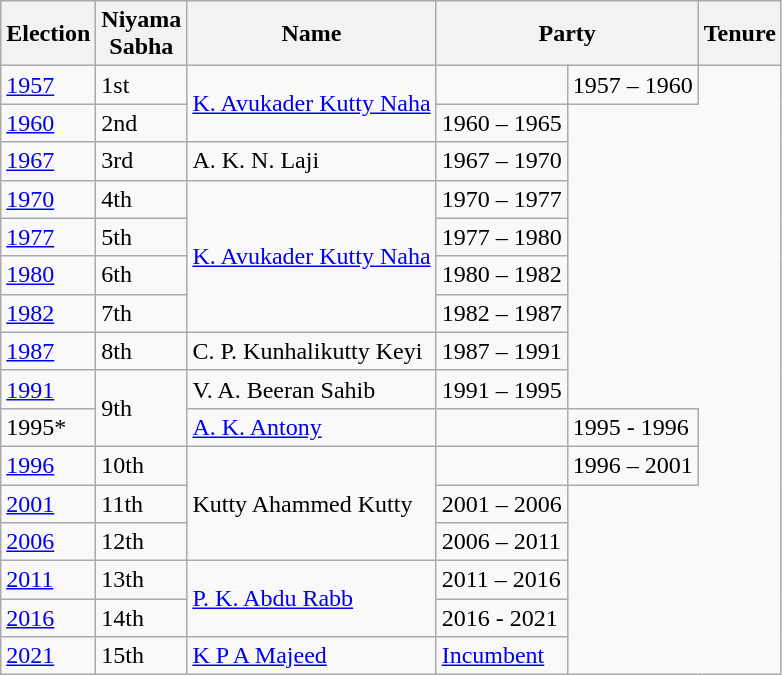<table class="wikitable sortable">
<tr>
<th>Election</th>
<th>Niyama<br>Sabha</th>
<th>Name</th>
<th colspan="2">Party</th>
<th>Tenure</th>
</tr>
<tr>
<td><a href='#'>1957</a></td>
<td>1st</td>
<td rowspan="2"><a href='#'>K. Avukader Kutty Naha</a></td>
<td></td>
<td>1957 – 1960</td>
</tr>
<tr>
<td><a href='#'>1960</a></td>
<td>2nd</td>
<td>1960 – 1965</td>
</tr>
<tr>
<td><a href='#'>1967</a></td>
<td>3rd</td>
<td>A. K. N. Laji</td>
<td>1967 – 1970</td>
</tr>
<tr>
<td><a href='#'>1970</a></td>
<td>4th</td>
<td rowspan="4"><a href='#'>K. Avukader Kutty Naha</a></td>
<td>1970 – 1977</td>
</tr>
<tr>
<td><a href='#'>1977</a></td>
<td>5th</td>
<td>1977 – 1980</td>
</tr>
<tr>
<td><a href='#'>1980</a></td>
<td>6th</td>
<td>1980 – 1982</td>
</tr>
<tr>
<td><a href='#'>1982</a></td>
<td>7th</td>
<td>1982 – 1987</td>
</tr>
<tr>
<td><a href='#'>1987</a></td>
<td>8th</td>
<td>C. P. Kunhalikutty Keyi</td>
<td>1987 – 1991</td>
</tr>
<tr>
<td><a href='#'>1991</a></td>
<td rowspan="2">9th</td>
<td>V. A. Beeran Sahib</td>
<td>1991 – 1995</td>
</tr>
<tr>
<td>1995*</td>
<td><a href='#'>A. K. Antony</a></td>
<td></td>
<td>1995 - 1996</td>
</tr>
<tr>
<td><a href='#'>1996</a></td>
<td>10th</td>
<td rowspan="3">Kutty Ahammed Kutty</td>
<td></td>
<td>1996 – 2001</td>
</tr>
<tr>
<td><a href='#'>2001</a></td>
<td>11th</td>
<td>2001 – 2006</td>
</tr>
<tr>
<td><a href='#'>2006</a></td>
<td>12th</td>
<td>2006 – 2011</td>
</tr>
<tr>
<td><a href='#'>2011</a></td>
<td>13th</td>
<td rowspan="2"><a href='#'>P. K. Abdu Rabb</a></td>
<td>2011 – 2016</td>
</tr>
<tr>
<td><a href='#'>2016</a></td>
<td>14th</td>
<td>2016 - 2021</td>
</tr>
<tr>
<td><a href='#'>2021</a></td>
<td>15th</td>
<td rowspan="2"><a href='#'>K P A Majeed</a></td>
<td><a href='#'>Incumbent</a></td>
</tr>
</table>
